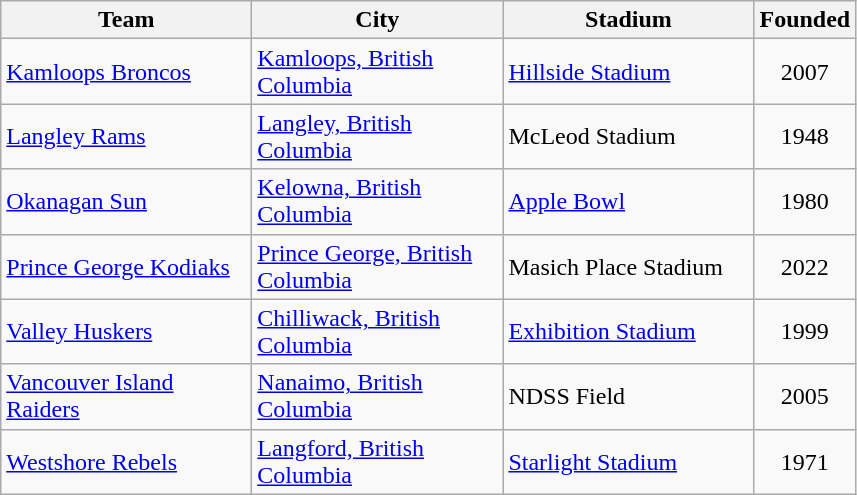<table class="wikitable sortable"}}>
<tr>
<th style=width:10em>Team</th>
<th style=width:10em>City</th>
<th style=width:10em>Stadium</th>
<th style=width:3em>Founded</th>
</tr>
<tr>
<td><a href='#'>Kamloops Broncos</a></td>
<td><a href='#'>Kamloops, British Columbia</a></td>
<td><a href='#'>Hillside Stadium</a></td>
<td align="center">2007</td>
</tr>
<tr>
<td><a href='#'>Langley Rams</a></td>
<td><a href='#'>Langley, British Columbia</a></td>
<td>McLeod Stadium</td>
<td align="center">1948</td>
</tr>
<tr>
<td><a href='#'>Okanagan Sun</a></td>
<td><a href='#'>Kelowna, British Columbia</a></td>
<td><a href='#'>Apple Bowl</a></td>
<td align="center">1980</td>
</tr>
<tr>
<td><a href='#'>Prince George Kodiaks</a></td>
<td><a href='#'>Prince George, British Columbia</a></td>
<td>Masich Place Stadium</td>
<td align="center">2022</td>
</tr>
<tr>
<td><a href='#'>Valley Huskers</a></td>
<td><a href='#'>Chilliwack, British Columbia</a></td>
<td><a href='#'> Exhibition Stadium</a></td>
<td align="center">1999</td>
</tr>
<tr>
<td><a href='#'>Vancouver Island Raiders</a></td>
<td><a href='#'>Nanaimo, British Columbia</a></td>
<td>NDSS Field</td>
<td align="center">2005</td>
</tr>
<tr>
<td><a href='#'>Westshore Rebels</a></td>
<td><a href='#'>Langford, British Columbia</a></td>
<td><a href='#'>Starlight Stadium</a></td>
<td align="center">1971</td>
</tr>
</table>
